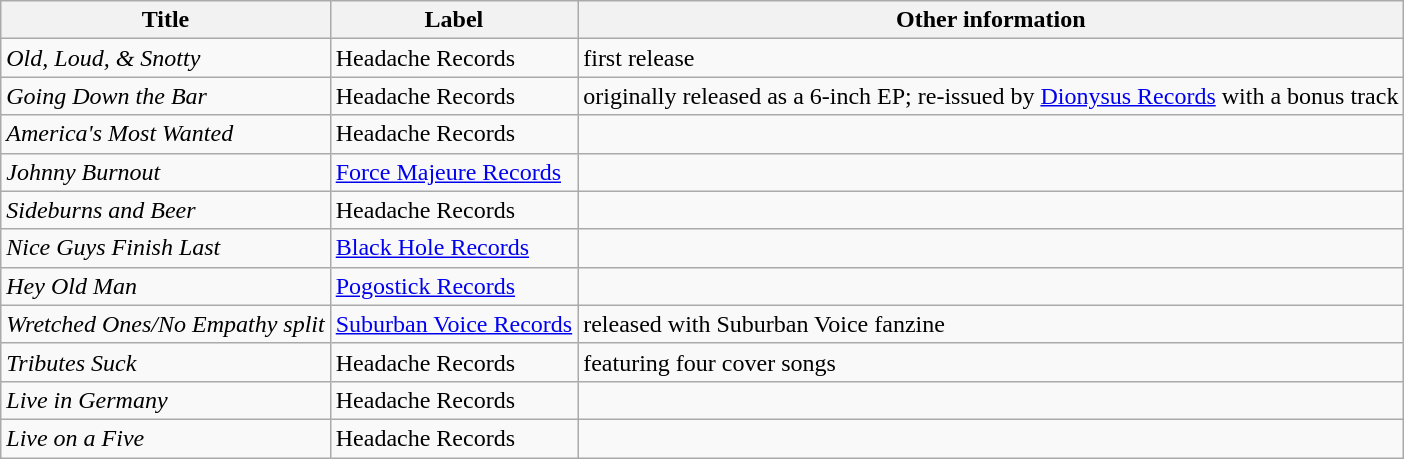<table class="wikitable">
<tr>
<th>Title</th>
<th>Label</th>
<th>Other information</th>
</tr>
<tr>
<td><em>Old, Loud, & Snotty</em></td>
<td>Headache Records</td>
<td>first release</td>
</tr>
<tr>
<td><em>Going Down the Bar</em></td>
<td>Headache Records</td>
<td>originally released as a 6-inch EP; re-issued by <a href='#'>Dionysus Records</a> with a bonus track</td>
</tr>
<tr>
<td><em>America's Most Wanted</em></td>
<td>Headache Records</td>
<td></td>
</tr>
<tr>
<td><em>Johnny Burnout</em></td>
<td><a href='#'>Force Majeure Records</a></td>
<td></td>
</tr>
<tr>
<td><em>Sideburns and Beer</em></td>
<td>Headache Records</td>
<td></td>
</tr>
<tr>
<td><em>Nice Guys Finish Last</em></td>
<td><a href='#'>Black Hole Records</a></td>
<td></td>
</tr>
<tr>
<td><em>Hey Old Man</em></td>
<td><a href='#'>Pogostick Records</a></td>
<td></td>
</tr>
<tr>
<td><em>Wretched Ones/No Empathy split</em></td>
<td><a href='#'>Suburban Voice Records</a></td>
<td>released with Suburban Voice fanzine</td>
</tr>
<tr>
<td><em>Tributes Suck</em></td>
<td>Headache Records</td>
<td>featuring four cover songs</td>
</tr>
<tr>
<td><em>Live in Germany</em></td>
<td>Headache Records</td>
<td></td>
</tr>
<tr>
<td><em>Live on a Five</em></td>
<td>Headache Records</td>
<td></td>
</tr>
</table>
